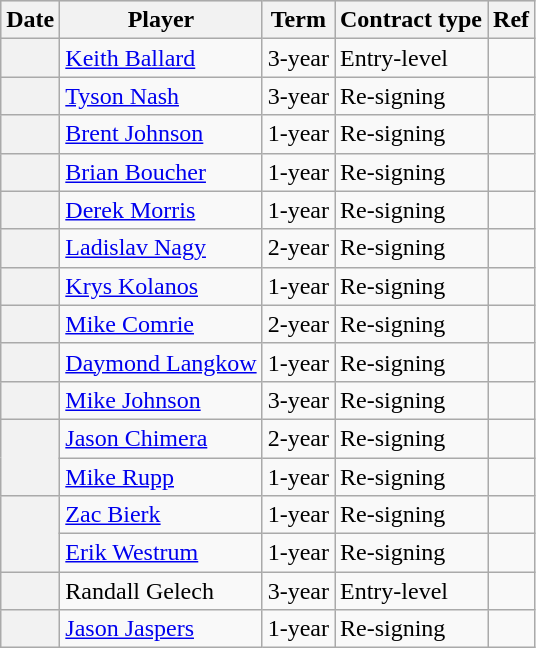<table class="wikitable plainrowheaders">
<tr style="background:#ddd; text-align:center;">
<th>Date</th>
<th>Player</th>
<th>Term</th>
<th>Contract type</th>
<th>Ref</th>
</tr>
<tr>
<th scope="row"></th>
<td><a href='#'>Keith Ballard</a></td>
<td>3-year</td>
<td>Entry-level</td>
<td></td>
</tr>
<tr>
<th scope="row"></th>
<td><a href='#'>Tyson Nash</a></td>
<td>3-year</td>
<td>Re-signing</td>
<td></td>
</tr>
<tr>
<th scope="row"></th>
<td><a href='#'>Brent Johnson</a></td>
<td>1-year</td>
<td>Re-signing</td>
<td></td>
</tr>
<tr>
<th scope="row"></th>
<td><a href='#'>Brian Boucher</a></td>
<td>1-year</td>
<td>Re-signing</td>
<td></td>
</tr>
<tr>
<th scope="row"></th>
<td><a href='#'>Derek Morris</a></td>
<td>1-year</td>
<td>Re-signing</td>
<td></td>
</tr>
<tr>
<th scope="row"></th>
<td><a href='#'>Ladislav Nagy</a></td>
<td>2-year</td>
<td>Re-signing</td>
<td></td>
</tr>
<tr>
<th scope="row"></th>
<td><a href='#'>Krys Kolanos</a></td>
<td>1-year</td>
<td>Re-signing</td>
<td></td>
</tr>
<tr>
<th scope="row"></th>
<td><a href='#'>Mike Comrie</a></td>
<td>2-year</td>
<td>Re-signing</td>
<td></td>
</tr>
<tr>
<th scope="row"></th>
<td><a href='#'>Daymond Langkow</a></td>
<td>1-year</td>
<td>Re-signing</td>
<td></td>
</tr>
<tr>
<th scope="row"></th>
<td><a href='#'>Mike Johnson</a></td>
<td>3-year</td>
<td>Re-signing</td>
<td></td>
</tr>
<tr>
<th scope="row" rowspan=2></th>
<td><a href='#'>Jason Chimera</a></td>
<td>2-year</td>
<td>Re-signing</td>
<td></td>
</tr>
<tr>
<td><a href='#'>Mike Rupp</a></td>
<td>1-year</td>
<td>Re-signing</td>
<td></td>
</tr>
<tr>
<th scope="row" rowspan=2></th>
<td><a href='#'>Zac Bierk</a></td>
<td>1-year</td>
<td>Re-signing</td>
<td></td>
</tr>
<tr>
<td><a href='#'>Erik Westrum</a></td>
<td>1-year</td>
<td>Re-signing</td>
<td></td>
</tr>
<tr>
<th scope="row"></th>
<td>Randall Gelech</td>
<td>3-year</td>
<td>Entry-level</td>
<td></td>
</tr>
<tr>
<th scope="row"></th>
<td><a href='#'>Jason Jaspers</a></td>
<td>1-year</td>
<td>Re-signing</td>
<td></td>
</tr>
</table>
